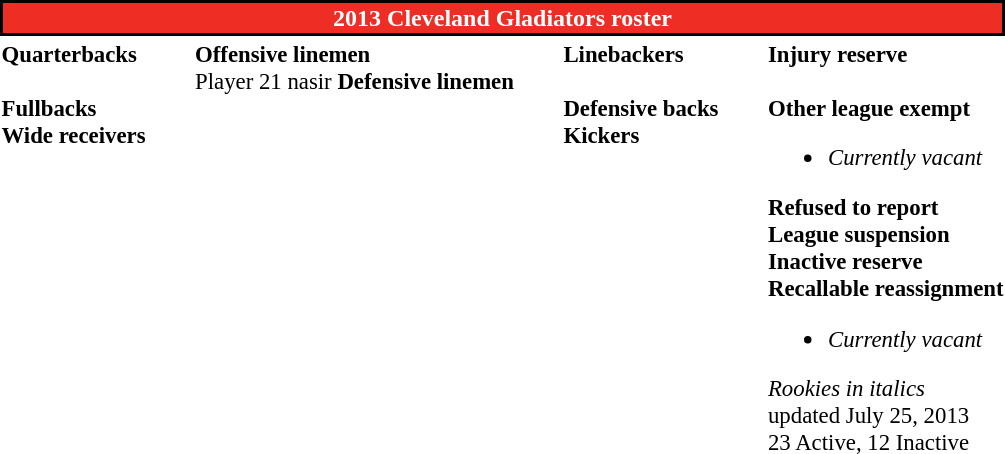<table class="toccolours" style="text-align: left;">
<tr>
<th colspan=7 style="background:#EE2D24; border: 2px solid black; color:white; text-align:center;"><strong>2013 Cleveland Gladiators roster</strong></th>
</tr>
<tr>
<td style="font-size: 95%;" valign="top"><strong>Quarterbacks</strong><br>
<br><strong>Fullbacks</strong>
<br><strong>Wide receivers</strong>





</td>
<td style="width: 25px;"></td>
<td style="font-size: 95%;" valign="top"><strong>Offensive linemen</strong><br>



Player 21 nasir
<strong>Defensive linemen</strong>



</td>
<td style="width: 25px;"></td>
<td style="font-size: 95%;" valign="top"><strong>Linebackers</strong><br><br><strong>Defensive backs</strong>



<br><strong>Kickers</strong>
</td>
<td style="width: 25px;"></td>
<td style="font-size: 95%;" valign="top"><strong>Injury reserve</strong><br>





<br><strong>Other league exempt</strong><ul><li><em>Currently vacant</em></li></ul><strong>Refused to report</strong>


<br><strong>League suspension</strong>
<br><strong>Inactive reserve</strong>
<br><strong>Recallable reassignment</strong><ul><li><em>Currently vacant</em></li></ul>
<em>Rookies in italics</em><br>
<span></span> updated July 25, 2013<br>
23 Active, 12 Inactive
</td>
</tr>
<tr>
</tr>
</table>
